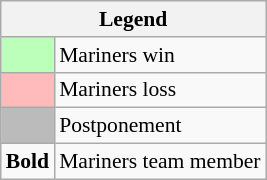<table class="wikitable" style="font-size:90%">
<tr>
<th colspan="2">Legend</th>
</tr>
<tr>
<td style="background:#bfb;"> </td>
<td>Mariners win</td>
</tr>
<tr>
<td style="background:#fbb;"> </td>
<td>Mariners loss</td>
</tr>
<tr>
<td style="background:#bbb;"> </td>
<td>Postponement</td>
</tr>
<tr>
<td><strong>Bold</strong></td>
<td>Mariners team member</td>
</tr>
</table>
